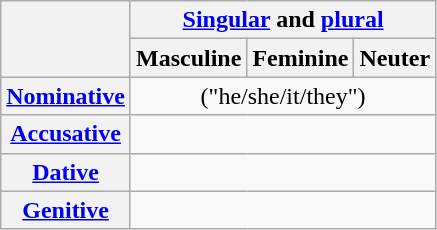<table class="wikitable">
<tr>
<th rowspan="2"></th>
<th colspan="3"><a href='#'>Singular</a> and <a href='#'>plural</a></th>
</tr>
<tr>
<th>Masculine</th>
<th>Feminine</th>
<th>Neuter</th>
</tr>
<tr>
<th><a href='#'>Nominative</a></th>
<td colspan="3" align="center"> ("he/she/it/they")</td>
</tr>
<tr>
<th><a href='#'>Accusative</a></th>
<td colspan="3" align="center"></td>
</tr>
<tr>
<th><a href='#'>Dative</a></th>
<td colspan="3" align="center"></td>
</tr>
<tr>
<th><a href='#'>Genitive</a></th>
<td colspan="3" align="center"></td>
</tr>
</table>
